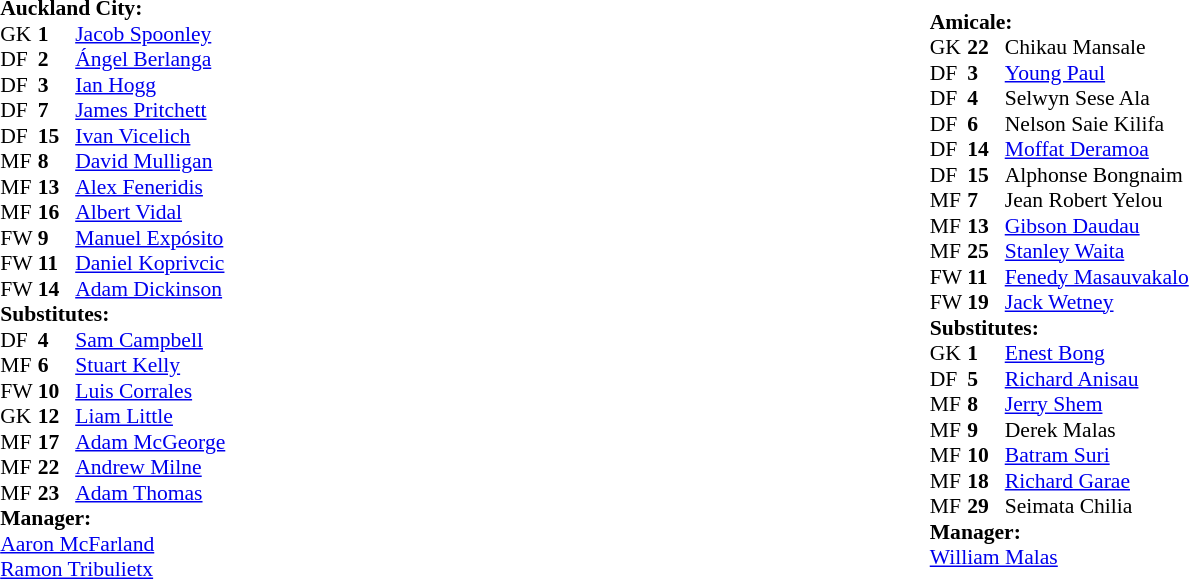<table width="100%">
<tr>
<td valign="top" width="50%"><br><table style="font-size: 90%" cellspacing="0" cellpadding="0" align=center>
<tr>
<td colspan="4"><strong>Auckland City:</strong></td>
</tr>
<tr>
<th width=25></th>
<th width=25></th>
</tr>
<tr>
<td>GK</td>
<td><strong>1</strong></td>
<td> <a href='#'>Jacob Spoonley</a></td>
</tr>
<tr>
<td>DF</td>
<td><strong>2</strong></td>
<td> <a href='#'>Ángel Berlanga</a></td>
</tr>
<tr>
<td>DF</td>
<td><strong>3</strong></td>
<td> <a href='#'>Ian Hogg</a></td>
</tr>
<tr>
<td>DF</td>
<td><strong>7</strong></td>
<td> <a href='#'>James Pritchett</a></td>
</tr>
<tr>
<td>DF</td>
<td><strong>15</strong></td>
<td> <a href='#'>Ivan Vicelich</a></td>
</tr>
<tr>
<td>MF</td>
<td><strong>8</strong></td>
<td> <a href='#'>David Mulligan</a></td>
<td></td>
<td></td>
</tr>
<tr>
<td>MF</td>
<td><strong>13</strong></td>
<td> <a href='#'>Alex Feneridis</a></td>
</tr>
<tr>
<td>MF</td>
<td><strong>16</strong></td>
<td> <a href='#'>Albert Vidal</a></td>
</tr>
<tr>
<td>FW</td>
<td><strong>9</strong></td>
<td> <a href='#'>Manuel Expósito</a></td>
</tr>
<tr>
<td>FW</td>
<td><strong>11</strong></td>
<td> <a href='#'>Daniel Koprivcic</a></td>
<td></td>
<td></td>
</tr>
<tr>
<td>FW</td>
<td><strong>14</strong></td>
<td> <a href='#'>Adam Dickinson</a></td>
<td></td>
<td></td>
</tr>
<tr>
<td colspan=3><strong>Substitutes:</strong></td>
</tr>
<tr>
<td>DF</td>
<td><strong>4</strong></td>
<td> <a href='#'>Sam Campbell</a></td>
</tr>
<tr>
<td>MF</td>
<td><strong>6</strong></td>
<td> <a href='#'>Stuart Kelly</a></td>
</tr>
<tr>
<td>FW</td>
<td><strong>10</strong></td>
<td> <a href='#'>Luis Corrales</a></td>
<td></td>
<td></td>
</tr>
<tr>
<td>GK</td>
<td><strong>12</strong></td>
<td> <a href='#'>Liam Little</a></td>
</tr>
<tr>
<td>MF</td>
<td><strong>17</strong></td>
<td> <a href='#'>Adam McGeorge</a></td>
<td></td>
<td></td>
</tr>
<tr>
<td>MF</td>
<td><strong>22</strong></td>
<td> <a href='#'>Andrew Milne</a></td>
<td></td>
<td></td>
</tr>
<tr>
<td>MF</td>
<td><strong>23</strong></td>
<td> <a href='#'>Adam Thomas</a></td>
</tr>
<tr>
<td colspan=3><strong>Manager:</strong></td>
</tr>
<tr>
<td colspan=4> <a href='#'>Aaron McFarland</a><br> <a href='#'>Ramon Tribulietx</a></td>
</tr>
</table>
</td>
<td><br><table style="font-size: 90%" cellspacing="0" cellpadding="0" align=center>
<tr>
<td colspan="4"><strong>Amicale:</strong></td>
</tr>
<tr>
<th width=25></th>
<th width=25></th>
</tr>
<tr>
<td>GK</td>
<td><strong>22</strong></td>
<td> Chikau Mansale</td>
</tr>
<tr>
<td>DF</td>
<td><strong>3</strong></td>
<td> <a href='#'>Young Paul</a></td>
</tr>
<tr>
<td>DF</td>
<td><strong>4</strong></td>
<td> Selwyn Sese Ala</td>
<td></td>
<td></td>
</tr>
<tr>
<td>DF</td>
<td><strong>6</strong></td>
<td> Nelson Saie Kilifa</td>
</tr>
<tr>
<td>DF</td>
<td><strong>14</strong></td>
<td> <a href='#'>Moffat Deramoa</a></td>
</tr>
<tr>
<td>DF</td>
<td><strong>15</strong></td>
<td> Alphonse Bongnaim</td>
</tr>
<tr>
<td>MF</td>
<td><strong>7</strong></td>
<td> Jean Robert Yelou</td>
<td></td>
<td></td>
</tr>
<tr>
<td>MF</td>
<td><strong>13</strong></td>
<td> <a href='#'>Gibson Daudau</a></td>
</tr>
<tr>
<td>MF</td>
<td><strong>25</strong></td>
<td> <a href='#'>Stanley Waita</a></td>
<td></td>
<td></td>
</tr>
<tr>
<td>FW</td>
<td><strong>11</strong></td>
<td> <a href='#'>Fenedy Masauvakalo</a></td>
<td></td>
</tr>
<tr>
<td>FW</td>
<td><strong>19</strong></td>
<td> <a href='#'>Jack Wetney</a></td>
<td></td>
</tr>
<tr>
<td colspan=3><strong>Substitutes:</strong></td>
</tr>
<tr>
<td>GK</td>
<td><strong>1</strong></td>
<td> <a href='#'>Enest Bong</a></td>
</tr>
<tr>
<td>DF</td>
<td><strong>5</strong></td>
<td> <a href='#'>Richard Anisau</a></td>
<td></td>
<td></td>
</tr>
<tr>
<td>MF</td>
<td><strong>8</strong></td>
<td> <a href='#'>Jerry Shem</a></td>
</tr>
<tr>
<td>MF</td>
<td><strong>9</strong></td>
<td> Derek Malas</td>
<td></td>
<td></td>
</tr>
<tr>
<td>MF</td>
<td><strong>10</strong></td>
<td> <a href='#'>Batram Suri</a></td>
</tr>
<tr>
<td>MF</td>
<td><strong>18</strong></td>
<td> <a href='#'>Richard Garae</a></td>
</tr>
<tr>
<td>MF</td>
<td><strong>29</strong></td>
<td> Seimata Chilia</td>
<td></td>
<td></td>
</tr>
<tr>
<td colspan=3><strong>Manager:</strong></td>
</tr>
<tr>
<td colspan=4> <a href='#'>William Malas</a></td>
</tr>
</table>
</td>
</tr>
</table>
